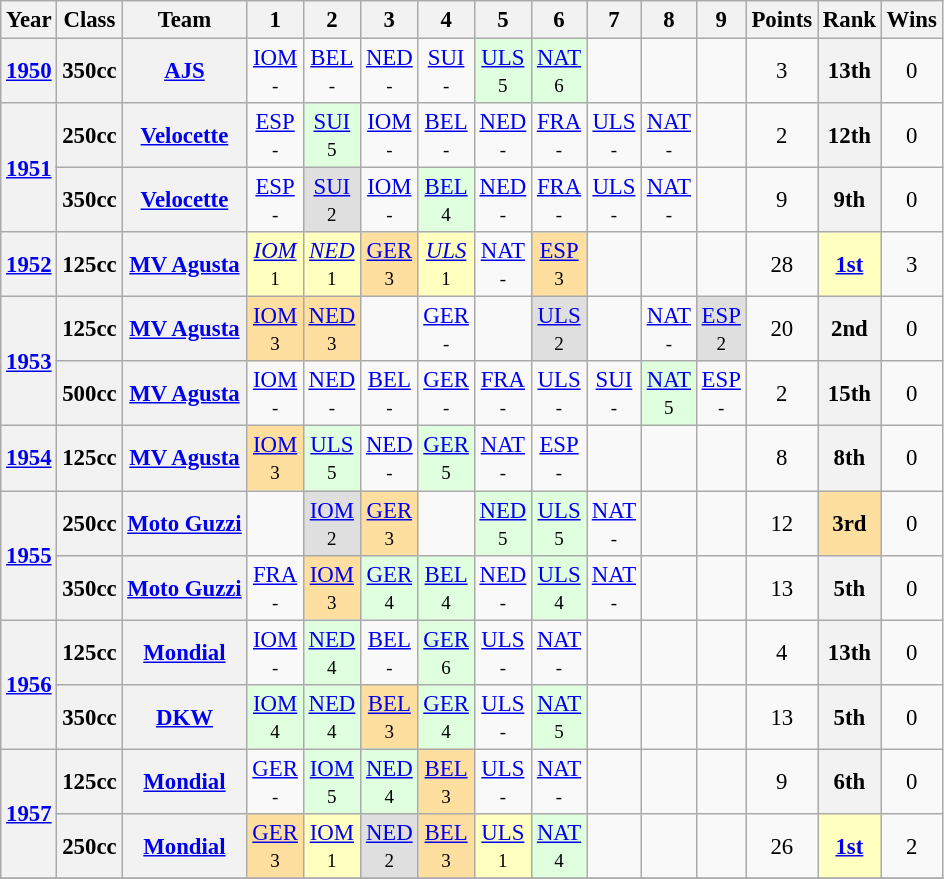<table class="wikitable" style="text-align:center; font-size:95%">
<tr>
<th>Year</th>
<th>Class</th>
<th>Team</th>
<th>1</th>
<th>2</th>
<th>3</th>
<th>4</th>
<th>5</th>
<th>6</th>
<th>7</th>
<th>8</th>
<th>9</th>
<th>Points</th>
<th>Rank</th>
<th>Wins</th>
</tr>
<tr>
<th><a href='#'>1950</a></th>
<th>350cc</th>
<th><a href='#'>AJS</a></th>
<td><a href='#'>IOM</a><br><small>-</small></td>
<td><a href='#'>BEL</a><br><small>-</small></td>
<td><a href='#'>NED</a><br><small>-</small></td>
<td><a href='#'>SUI</a><br><small>-</small></td>
<td style="background:#DFFFDF;"><a href='#'>ULS</a><br><small>5</small></td>
<td style="background:#DFFFDF;"><a href='#'>NAT</a><br><small>6</small></td>
<td></td>
<td></td>
<td></td>
<td>3</td>
<th>13th</th>
<td>0</td>
</tr>
<tr>
<th rowspan=2><a href='#'>1951</a></th>
<th>250cc</th>
<th><a href='#'>Velocette</a></th>
<td><a href='#'>ESP</a><br><small>-</small></td>
<td style="background:#DFFFDF;"><a href='#'>SUI</a><br><small>5</small></td>
<td><a href='#'>IOM</a><br><small>-</small></td>
<td><a href='#'>BEL</a><br><small>-</small></td>
<td><a href='#'>NED</a><br><small>-</small></td>
<td><a href='#'>FRA</a><br><small>-</small></td>
<td><a href='#'>ULS</a><br><small>-</small></td>
<td><a href='#'>NAT</a><br><small>-</small></td>
<td></td>
<td>2</td>
<th>12th</th>
<td>0</td>
</tr>
<tr>
<th>350cc</th>
<th><a href='#'>Velocette</a></th>
<td><a href='#'>ESP</a><br><small>-</small></td>
<td style="background:#DFDFDF;"><a href='#'>SUI</a><br><small>2</small></td>
<td><a href='#'>IOM</a><br><small>-</small></td>
<td style="background:#DFFFDF;"><a href='#'>BEL</a><br><small>4</small></td>
<td><a href='#'>NED</a><br><small>-</small></td>
<td><a href='#'>FRA</a><br><small>-</small></td>
<td><a href='#'>ULS</a><br><small>-</small></td>
<td><a href='#'>NAT</a><br><small>-</small></td>
<td></td>
<td>9</td>
<th>9th</th>
<td>0</td>
</tr>
<tr>
<th><a href='#'>1952</a></th>
<th>125cc</th>
<th><a href='#'>MV Agusta</a></th>
<td style="background:#FFFFBF;"><em><a href='#'>IOM</a></em><br><small>1</small></td>
<td style="background:#FFFFBF;"><em><a href='#'>NED</a></em><br><small>1</small></td>
<td style="background:#FFDF9F;"><a href='#'>GER</a><br><small>3</small></td>
<td style="background:#FFFFBF;"><em><a href='#'>ULS</a></em><br><small>1</small></td>
<td><a href='#'>NAT</a><br><small>-</small></td>
<td style="background:#FFDF9F;"><a href='#'>ESP</a><br><small>3</small></td>
<td></td>
<td></td>
<td></td>
<td>28</td>
<td style="background:#FFFFBF;"><strong><a href='#'>1st</a></strong></td>
<td>3</td>
</tr>
<tr>
<th rowspan=2><a href='#'>1953</a></th>
<th>125cc</th>
<th><a href='#'>MV Agusta</a></th>
<td style="background:#FFDF9F;"><a href='#'>IOM</a><br><small>3</small></td>
<td style="background:#FFDF9F;"><a href='#'>NED</a><br><small>3</small></td>
<td></td>
<td><a href='#'>GER</a><br><small>-</small></td>
<td></td>
<td style="background:#DFDFDF;"><a href='#'>ULS</a><br><small>2</small></td>
<td></td>
<td><a href='#'>NAT</a><br><small>-</small></td>
<td style="background:#DFDFDF;"><a href='#'>ESP</a><br><small>2</small></td>
<td>20</td>
<th>2nd</th>
<td>0</td>
</tr>
<tr>
<th>500cc</th>
<th><a href='#'>MV Agusta</a></th>
<td><a href='#'>IOM</a><br><small>-</small></td>
<td><a href='#'>NED</a><br><small>-</small></td>
<td><a href='#'>BEL</a><br><small>-</small></td>
<td><a href='#'>GER</a><br><small>-</small></td>
<td><a href='#'>FRA</a><br><small>-</small></td>
<td><a href='#'>ULS</a><br><small>-</small></td>
<td><a href='#'>SUI</a><br><small>-</small></td>
<td style="background:#DFFFDF;"><a href='#'>NAT</a><br><small>5</small></td>
<td><a href='#'>ESP</a><br><small>-</small></td>
<td>2</td>
<th>15th</th>
<td>0</td>
</tr>
<tr>
<th><a href='#'>1954</a></th>
<th>125cc</th>
<th><a href='#'>MV Agusta</a></th>
<td style="background:#FFDF9F;"><a href='#'>IOM</a><br><small>3</small></td>
<td style="background:#DFFFDF;"><a href='#'>ULS</a><br><small>5</small></td>
<td><a href='#'>NED</a><br><small>-</small></td>
<td style="background:#DFFFDF;"><a href='#'>GER</a><br><small>5</small></td>
<td><a href='#'>NAT</a><br><small>-</small></td>
<td><a href='#'>ESP</a><br><small>-</small></td>
<td></td>
<td></td>
<td></td>
<td>8</td>
<th>8th</th>
<td>0</td>
</tr>
<tr>
<th rowspan=2><a href='#'>1955</a></th>
<th>250cc</th>
<th><a href='#'>Moto Guzzi</a></th>
<td></td>
<td style="background:#DFDFDF;"><a href='#'>IOM</a><br><small>2</small></td>
<td style="background:#FFDF9F;"><a href='#'>GER</a><br><small>3</small></td>
<td></td>
<td style="background:#DFFFDF;"><a href='#'>NED</a><br><small>5</small></td>
<td style="background:#DFFFDF;"><a href='#'>ULS</a><br><small>5</small></td>
<td><a href='#'>NAT</a><br><small>-</small></td>
<td></td>
<td></td>
<td>12</td>
<td style="background:#FFDF9F;"><strong>3rd</strong></td>
<td>0</td>
</tr>
<tr>
<th>350cc</th>
<th><a href='#'>Moto Guzzi</a></th>
<td><a href='#'>FRA</a><br><small>-</small></td>
<td style="background:#FFDF9F;"><a href='#'>IOM</a><br><small>3</small></td>
<td style="background:#DFFFDF;"><a href='#'>GER</a><br><small>4</small></td>
<td style="background:#DFFFDF;"><a href='#'>BEL</a><br><small>4</small></td>
<td><a href='#'>NED</a><br><small>-</small></td>
<td style="background:#DFFFDF;"><a href='#'>ULS</a><br><small>4</small></td>
<td><a href='#'>NAT</a><br><small>-</small></td>
<td></td>
<td></td>
<td>13</td>
<th>5th</th>
<td>0</td>
</tr>
<tr>
<th rowspan=2><a href='#'>1956</a></th>
<th>125cc</th>
<th><a href='#'>Mondial</a></th>
<td><a href='#'>IOM</a><br><small>-</small></td>
<td style="background:#DFFFDF;"><a href='#'>NED</a><br><small>4</small></td>
<td><a href='#'>BEL</a><br><small>-</small></td>
<td style="background:#DFFFDF;"><a href='#'>GER</a><br><small>6</small></td>
<td><a href='#'>ULS</a><br><small>-</small></td>
<td><a href='#'>NAT</a><br><small>-</small></td>
<td></td>
<td></td>
<td></td>
<td>4</td>
<th>13th</th>
<td>0</td>
</tr>
<tr>
<th>350cc</th>
<th><a href='#'>DKW</a></th>
<td style="background:#DFFFDF;"><a href='#'>IOM</a><br><small>4</small></td>
<td style="background:#DFFFDF;"><a href='#'>NED</a><br><small>4</small></td>
<td style="background:#FFDF9F;"><a href='#'>BEL</a><br><small>3</small></td>
<td style="background:#DFFFDF;"><a href='#'>GER</a><br><small>4</small></td>
<td><a href='#'>ULS</a><br><small>-</small></td>
<td style="background:#DFFFDF;"><a href='#'>NAT</a><br><small>5</small></td>
<td></td>
<td></td>
<td></td>
<td>13</td>
<th>5th</th>
<td>0</td>
</tr>
<tr>
<th rowspan=2><a href='#'>1957</a></th>
<th>125cc</th>
<th><a href='#'>Mondial</a></th>
<td><a href='#'>GER</a><br><small>-</small></td>
<td style="background:#DFFFDF;"><a href='#'>IOM</a><br><small>5</small></td>
<td style="background:#DFFFDF;"><a href='#'>NED</a><br><small>4</small></td>
<td style="background:#FFDF9F;"><a href='#'>BEL</a><br><small>3</small></td>
<td><a href='#'>ULS</a><br><small>-</small></td>
<td><a href='#'>NAT</a><br><small>-</small></td>
<td></td>
<td></td>
<td></td>
<td>9</td>
<th>6th</th>
<td>0</td>
</tr>
<tr>
<th>250cc</th>
<th><a href='#'>Mondial</a></th>
<td style="background:#FFDF9F;"><a href='#'>GER</a><br><small>3</small></td>
<td style="background:#FFFFBF;"><a href='#'>IOM</a><br><small>1</small></td>
<td style="background:#DFDFDF;"><a href='#'>NED</a><br><small>2</small></td>
<td style="background:#FFDF9F;"><a href='#'>BEL</a><br><small>3</small></td>
<td style="background:#FFFFBF;"><a href='#'>ULS</a><br><small>1</small></td>
<td style="background:#DFFFDF;"><a href='#'>NAT</a><br><small>4</small></td>
<td></td>
<td></td>
<td></td>
<td>26</td>
<td style="background:#FFFFBF;"><strong><a href='#'>1st</a></strong></td>
<td>2</td>
</tr>
<tr>
</tr>
</table>
